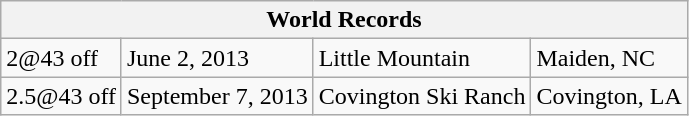<table class="wikitable">
<tr>
<th colspan="4">World Records</th>
</tr>
<tr>
<td>2@43 off</td>
<td>June 2, 2013</td>
<td>Little Mountain</td>
<td>Maiden, NC</td>
</tr>
<tr>
<td>2.5@43 off</td>
<td>September 7, 2013</td>
<td>Covington Ski Ranch</td>
<td>Covington, LA</td>
</tr>
</table>
